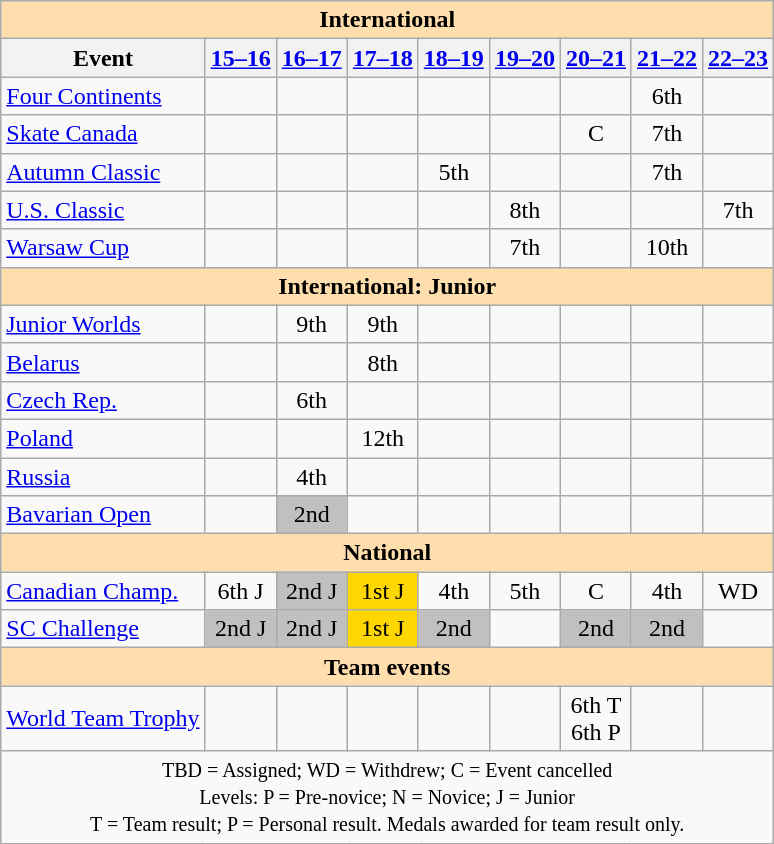<table class="wikitable" style="text-align:center">
<tr>
<th colspan="9" style="background-color: #ffdead; " align="center">International</th>
</tr>
<tr>
<th>Event</th>
<th><a href='#'>15–16</a></th>
<th><a href='#'>16–17</a></th>
<th><a href='#'>17–18</a></th>
<th><a href='#'>18–19</a></th>
<th><a href='#'>19–20</a></th>
<th><a href='#'>20–21</a></th>
<th><a href='#'>21–22</a></th>
<th><a href='#'>22–23</a></th>
</tr>
<tr>
<td align=left><a href='#'>Four Continents</a></td>
<td></td>
<td></td>
<td></td>
<td></td>
<td></td>
<td></td>
<td>6th</td>
<td></td>
</tr>
<tr>
<td align="left"> <a href='#'>Skate Canada</a></td>
<td></td>
<td></td>
<td></td>
<td></td>
<td></td>
<td>C</td>
<td>7th</td>
<td></td>
</tr>
<tr>
<td align="left"> <a href='#'>Autumn Classic</a></td>
<td></td>
<td></td>
<td></td>
<td>5th</td>
<td></td>
<td></td>
<td>7th</td>
<td></td>
</tr>
<tr>
<td align="left"> <a href='#'>U.S. Classic</a></td>
<td></td>
<td></td>
<td></td>
<td></td>
<td>8th</td>
<td></td>
<td></td>
<td>7th</td>
</tr>
<tr>
<td align="left"> <a href='#'>Warsaw Cup</a></td>
<td></td>
<td></td>
<td></td>
<td></td>
<td>7th</td>
<td></td>
<td>10th</td>
<td></td>
</tr>
<tr>
<th colspan="9" style="background-color: #ffdead; " align="center">International: Junior</th>
</tr>
<tr>
<td align="left"><a href='#'>Junior Worlds</a></td>
<td></td>
<td>9th</td>
<td>9th</td>
<td></td>
<td></td>
<td></td>
<td></td>
<td></td>
</tr>
<tr>
<td align="left"> <a href='#'>Belarus</a></td>
<td></td>
<td></td>
<td>8th</td>
<td></td>
<td></td>
<td></td>
<td></td>
<td></td>
</tr>
<tr>
<td align="left"> <a href='#'>Czech Rep.</a></td>
<td></td>
<td>6th</td>
<td></td>
<td></td>
<td></td>
<td></td>
<td></td>
<td></td>
</tr>
<tr>
<td align="left"> <a href='#'>Poland</a></td>
<td></td>
<td></td>
<td>12th</td>
<td></td>
<td></td>
<td></td>
<td></td>
<td></td>
</tr>
<tr>
<td align="left"> <a href='#'>Russia</a></td>
<td></td>
<td>4th</td>
<td></td>
<td></td>
<td></td>
<td></td>
<td></td>
<td></td>
</tr>
<tr>
<td align="left"><a href='#'>Bavarian Open</a></td>
<td></td>
<td bgcolor="silver">2nd</td>
<td></td>
<td></td>
<td></td>
<td></td>
<td></td>
<td></td>
</tr>
<tr>
<th colspan="9" style="background-color: #ffdead; " align="center">National</th>
</tr>
<tr>
<td align="left"><a href='#'>Canadian Champ.</a></td>
<td>6th J</td>
<td bgcolor="silver">2nd J</td>
<td bgcolor="gold">1st J</td>
<td>4th</td>
<td>5th</td>
<td>C</td>
<td>4th</td>
<td>WD</td>
</tr>
<tr>
<td align="left"><a href='#'>SC Challenge</a></td>
<td bgcolor="silver">2nd J</td>
<td bgcolor="silver">2nd J</td>
<td bgcolor="gold">1st J</td>
<td bgcolor="silver">2nd</td>
<td></td>
<td bgcolor="silver">2nd</td>
<td bgcolor="silver">2nd</td>
<td></td>
</tr>
<tr>
<th colspan="9" style="background-color: #ffdead; " align="center">Team events</th>
</tr>
<tr>
<td align="left"><a href='#'>World Team Trophy</a></td>
<td></td>
<td></td>
<td></td>
<td></td>
<td></td>
<td>6th T <br> 6th P</td>
<td></td>
<td></td>
</tr>
<tr>
<td colspan="9" align="center"><small>TBD = Assigned; WD = Withdrew; C = Event cancelled<br>Levels: P = Pre-novice; N = Novice; J = Junior<br>T = Team result; P = Personal result. Medals awarded for team result only.</small></td>
</tr>
</table>
